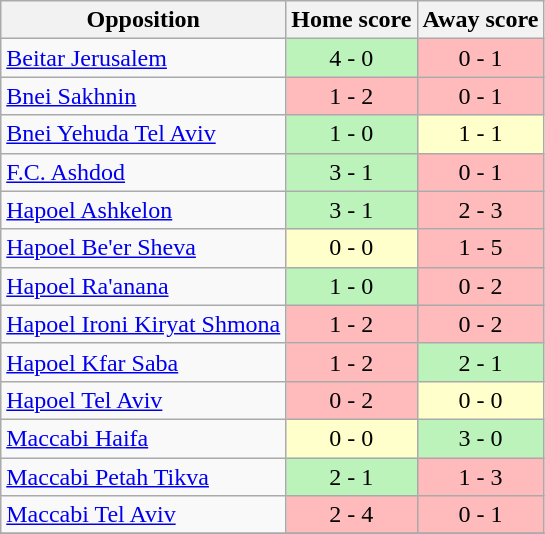<table class="wikitable" style="text-align: center">
<tr>
<th>Opposition</th>
<th>Home score</th>
<th>Away score</th>
</tr>
<tr>
<td align="left"><a href='#'>Beitar Jerusalem</a></td>
<td bgcolor=#BBF3BB>4 - 0</td>
<td bgcolor=#FFBBBB>0 - 1</td>
</tr>
<tr>
<td align="left"><a href='#'>Bnei Sakhnin</a></td>
<td bgcolor=#FFBBBB>1 - 2</td>
<td bgcolor=#FFBBBB>0 - 1</td>
</tr>
<tr>
<td align="left"><a href='#'>Bnei Yehuda Tel Aviv</a></td>
<td bgcolor=#BBF3BB>1 - 0</td>
<td bgcolor=#FFFFCC>1 - 1</td>
</tr>
<tr>
<td align="left"><a href='#'>F.C. Ashdod</a></td>
<td bgcolor=#BBF3BB>3 - 1</td>
<td bgcolor=#FFBBBB>0 - 1</td>
</tr>
<tr>
<td align="left"><a href='#'>Hapoel Ashkelon</a></td>
<td bgcolor=#BBF3BB>3 - 1</td>
<td bgcolor=#FFBBBB>2 - 3</td>
</tr>
<tr>
<td align="left"><a href='#'>Hapoel Be'er Sheva</a></td>
<td bgcolor=#FFFFCC>0 - 0</td>
<td bgcolor=#FFBBBB>1 - 5</td>
</tr>
<tr>
<td align="left"><a href='#'>Hapoel Ra'anana</a></td>
<td bgcolor=#BBF3BB>1 - 0</td>
<td bgcolor=#FFBBBB>0 - 2</td>
</tr>
<tr>
<td align="left"><a href='#'>Hapoel Ironi Kiryat Shmona</a></td>
<td bgcolor=#FFBBBB>1 - 2</td>
<td bgcolor=#FFBBBB>0 - 2</td>
</tr>
<tr>
<td align="left"><a href='#'>Hapoel Kfar Saba</a></td>
<td bgcolor=#FFBBBB>1 - 2</td>
<td bgcolor=#BBF3BB>2 - 1</td>
</tr>
<tr>
<td align="left"><a href='#'>Hapoel Tel Aviv</a></td>
<td bgcolor=#FFBBBB>0 - 2</td>
<td bgcolor=#FFFFCC>0 - 0</td>
</tr>
<tr>
<td align="left"><a href='#'>Maccabi Haifa</a></td>
<td bgcolor=#FFFFCC>0 - 0</td>
<td bgcolor=#BBF3BB>3 - 0</td>
</tr>
<tr>
<td align="left"><a href='#'>Maccabi Petah Tikva</a></td>
<td bgcolor=#BBF3BB>2 - 1</td>
<td bgcolor=#FFBBBB>1 - 3</td>
</tr>
<tr>
<td align="left"><a href='#'>Maccabi Tel Aviv</a></td>
<td bgcolor=#FFBBBB>2 - 4</td>
<td bgcolor=#FFBBBB>0 - 1</td>
</tr>
<tr>
</tr>
</table>
